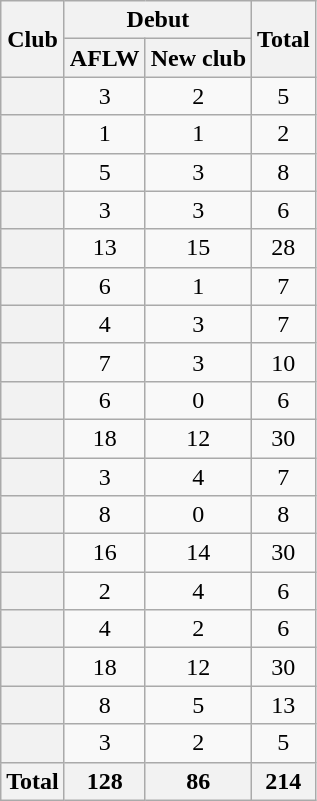<table class="wikitable plainrowheaders sortable" style=text-align:center>
<tr>
<th rowspan=2>Club</th>
<th colspan=2>Debut</th>
<th rowspan=2>Total</th>
</tr>
<tr>
<th>AFLW</th>
<th>New club</th>
</tr>
<tr>
<th scope="row"></th>
<td>3</td>
<td>2</td>
<td>5</td>
</tr>
<tr>
<th scope="row"></th>
<td>1</td>
<td>1</td>
<td>2</td>
</tr>
<tr>
<th scope="row"></th>
<td>5</td>
<td>3</td>
<td>8</td>
</tr>
<tr>
<th scope="row"></th>
<td>3</td>
<td>3</td>
<td>6</td>
</tr>
<tr>
<th scope="row"></th>
<td>13</td>
<td>15</td>
<td>28</td>
</tr>
<tr>
<th scope="row"></th>
<td>6</td>
<td>1</td>
<td>7</td>
</tr>
<tr>
<th scope="row"></th>
<td>4</td>
<td>3</td>
<td>7</td>
</tr>
<tr>
<th scope="row"></th>
<td>7</td>
<td>3</td>
<td>10</td>
</tr>
<tr>
<th scope="row"></th>
<td>6</td>
<td>0</td>
<td>6</td>
</tr>
<tr>
<th scope="row"></th>
<td>18</td>
<td>12</td>
<td>30</td>
</tr>
<tr>
<th scope="row"></th>
<td>3</td>
<td>4</td>
<td>7</td>
</tr>
<tr>
<th scope="row"></th>
<td>8</td>
<td>0</td>
<td>8</td>
</tr>
<tr>
<th scope="row"></th>
<td>16</td>
<td>14</td>
<td>30</td>
</tr>
<tr>
<th scope="row"></th>
<td>2</td>
<td>4</td>
<td>6</td>
</tr>
<tr>
<th scope="row"></th>
<td>4</td>
<td>2</td>
<td>6</td>
</tr>
<tr>
<th scope="row"></th>
<td>18</td>
<td>12</td>
<td>30</td>
</tr>
<tr>
<th scope="row"></th>
<td>8</td>
<td>5</td>
<td>13</td>
</tr>
<tr>
<th scope="row"></th>
<td>3</td>
<td>2</td>
<td>5</td>
</tr>
<tr class="sortbottom">
<th>Total</th>
<th>128</th>
<th>86</th>
<th>214</th>
</tr>
</table>
